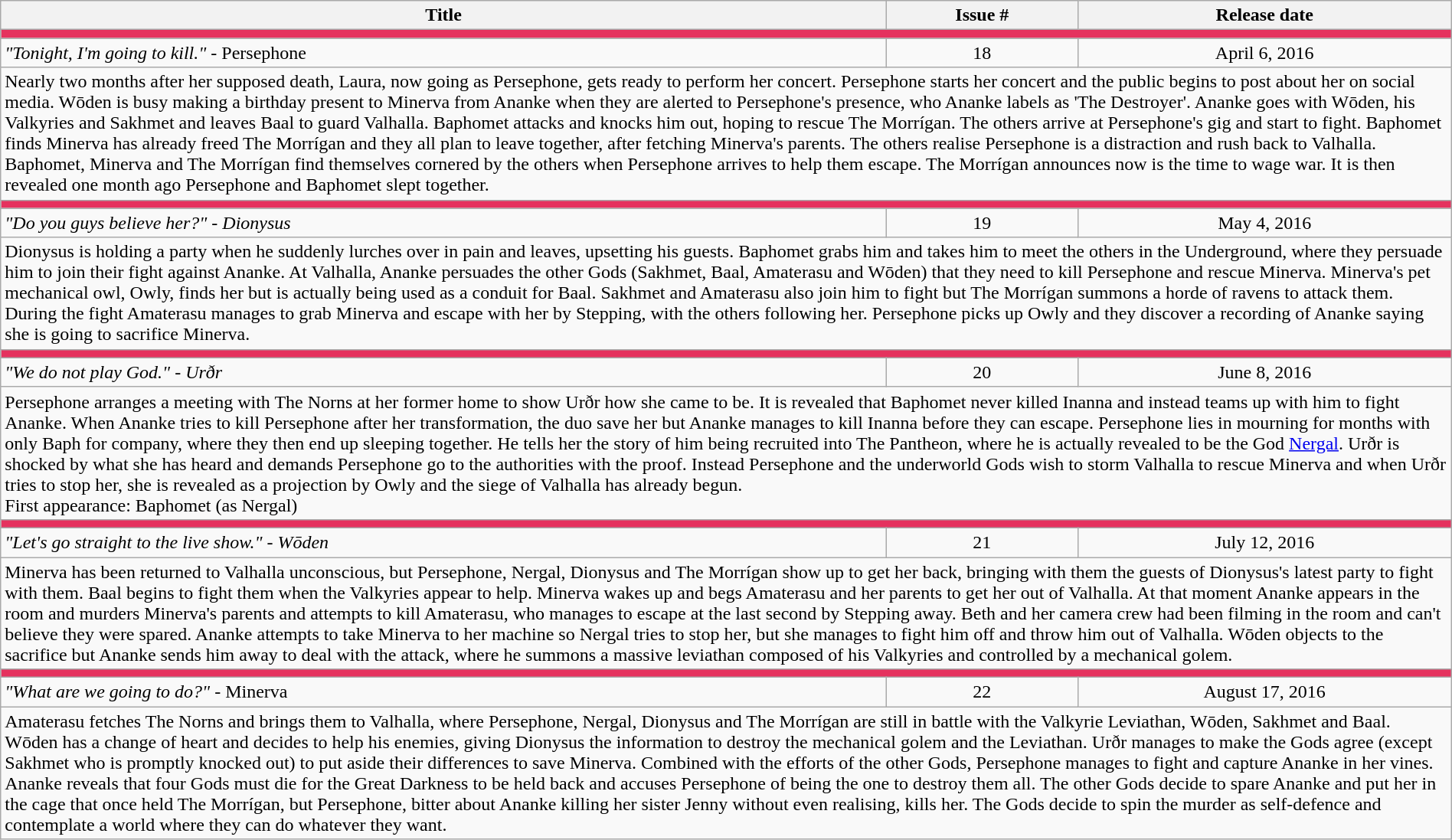<table class="wikitable" style="width:100%;">
<tr>
<th>Title</th>
<th>Issue #</th>
<th>Release date</th>
</tr>
<tr>
<td colspan="6" style="background:#E5325E;"></td>
</tr>
<tr>
<td><em>"Tonight, I'm going to kill."</em> - Persephone</td>
<td style="text-align:center;">18</td>
<td style="text-align:center;">April 6, 2016</td>
</tr>
<tr>
<td colspan="6">Nearly two months after her supposed death, Laura, now going as Persephone, gets ready to perform her concert. Persephone starts her concert and the public begins to post about her on social media. Wōden is busy making a birthday present to Minerva from Ananke when they are alerted to Persephone's presence, who Ananke labels as 'The Destroyer'. Ananke goes with Wōden, his Valkyries and Sakhmet and leaves Baal to guard Valhalla. Baphomet attacks and knocks him out, hoping to rescue The Morrígan. The others arrive at Persephone's gig and start to fight. Baphomet finds Minerva has already freed The Morrígan and they all plan to leave together, after fetching Minerva's parents. The others realise Persephone is a distraction and rush back to Valhalla. Baphomet, Minerva and The Morrígan find themselves cornered by the others when Persephone arrives to help them escape. The Morrígan announces now is the time to wage war. It is then revealed one month ago Persephone and Baphomet slept together.</td>
</tr>
<tr>
<td colspan="6" style="background:#E5325E;"></td>
</tr>
<tr>
<td><em>"Do you guys believe her?" - Dionysus</em></td>
<td style="text-align:center;">19</td>
<td style="text-align:center;">May 4, 2016</td>
</tr>
<tr>
<td colspan="6">Dionysus is holding a party when he suddenly lurches over in pain and leaves, upsetting his guests. Baphomet grabs him and takes him to meet the others in the Underground, where they persuade him to join their fight against Ananke. At Valhalla, Ananke persuades the other Gods (Sakhmet, Baal, Amaterasu and Wōden) that they need to kill Persephone and rescue Minerva. Minerva's pet mechanical owl, Owly, finds her but is actually being used as a conduit for Baal. Sakhmet and Amaterasu also join him to fight but The Morrígan summons a horde of ravens to attack them. During the fight Amaterasu manages to grab Minerva and escape with her by Stepping, with the others following her. Persephone picks up Owly and they discover a recording of Ananke saying she is going to sacrifice Minerva.</td>
</tr>
<tr>
<td colspan="6" style="background:#E5325E;"></td>
</tr>
<tr>
<td><em>"We do not play God." - Urðr</em></td>
<td style="text-align:center;">20</td>
<td style="text-align:center;">June 8, 2016</td>
</tr>
<tr>
<td colspan="3">Persephone arranges a meeting with The Norns at her former home to show Urðr how she came to be. It is revealed that Baphomet never killed Inanna and instead teams up with him to fight Ananke. When Ananke tries to kill Persephone after her transformation, the duo save her but Ananke manages to kill Inanna before they can escape. Persephone lies in mourning for months with only Baph for company, where they then end up sleeping together. He tells her the story of him being recruited into The Pantheon, where he is actually revealed to be the God <a href='#'>Nergal</a>. Urðr is shocked by what she has heard and demands Persephone go to the authorities with the proof. Instead Persephone and the underworld Gods wish to storm Valhalla to rescue Minerva and when Urðr tries to stop her, she is revealed as a projection by Owly and the siege of Valhalla has already begun.<br>First appearance: Baphomet (as Nergal)</td>
</tr>
<tr>
<td colspan="6" style="background:#E5325E;"></td>
</tr>
<tr>
<td><em>"Let's go straight to the live show." - Wōden</em></td>
<td style="text-align:center;">21</td>
<td style="text-align:center;">July 12, 2016</td>
</tr>
<tr>
<td colspan="3">Minerva has been returned to Valhalla unconscious, but Persephone, Nergal, Dionysus and The Morrígan show up to get her back, bringing with them the guests of Dionysus's latest party to fight with them. Baal begins to fight them when the Valkyries appear to help. Minerva wakes up and begs Amaterasu and her parents to get her out of Valhalla. At that moment Ananke appears in the room and murders Minerva's parents and attempts to kill Amaterasu, who manages to escape at the last second by Stepping away. Beth and her camera crew had been filming in the room and can't believe they were spared. Ananke attempts to take Minerva to her machine so Nergal tries to stop her, but she manages to fight him off and throw him out of Valhalla. Wōden objects to the sacrifice but Ananke sends him away to deal with the attack, where he summons a massive leviathan composed of his Valkyries and controlled by a mechanical golem.</td>
</tr>
<tr>
<td colspan="6" style="background:#E5325E;"></td>
</tr>
<tr>
<td><em>"What are we going to do?"</em> - Minerva</td>
<td style="text-align:center;">22</td>
<td style="text-align:center;">August 17, 2016</td>
</tr>
<tr>
<td colspan="3">Amaterasu fetches The Norns and brings them to Valhalla, where Persephone, Nergal, Dionysus and The Morrígan are still in battle with the Valkyrie Leviathan, Wōden, Sakhmet and Baal. Wōden has a change of heart and decides to help his enemies, giving Dionysus the information to destroy the mechanical golem and the Leviathan. Urðr manages to make the Gods agree (except Sakhmet who is promptly knocked out) to put aside their differences to save Minerva. Combined with the efforts of the other Gods, Persephone manages to fight and capture Ananke in her vines. Ananke reveals that four Gods must die for the Great Darkness to be held back and accuses Persephone of being the one to destroy them all. The other Gods decide to spare Ananke and put her in the cage that once held The Morrígan, but Persephone, bitter about Ananke killing her sister Jenny without even realising, kills her. The Gods decide to spin the murder as self-defence and contemplate a world where they can do whatever they want.</td>
</tr>
</table>
